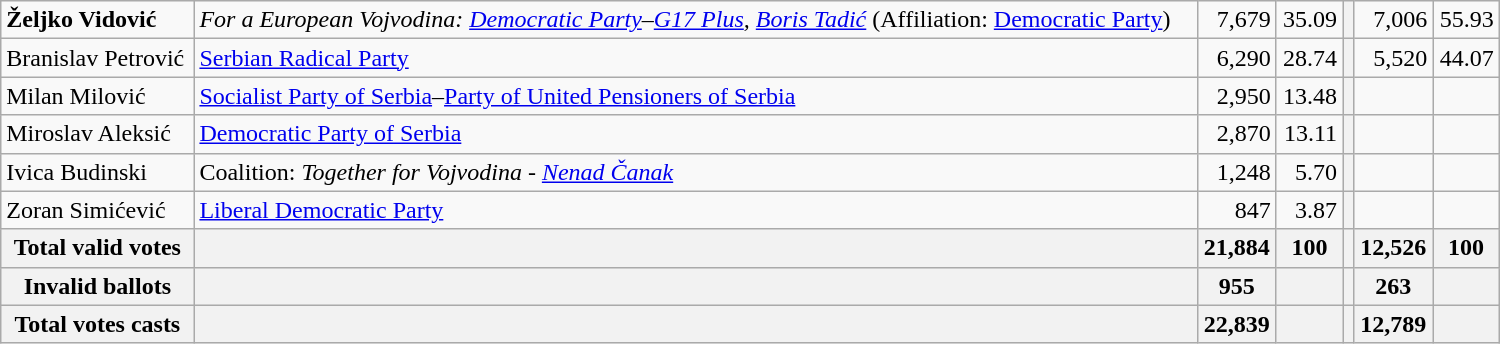<table style="width:1000px;" class="wikitable">
<tr>
<td align="left"><strong>Željko Vidović</strong></td>
<td align="left"><em>For a European Vojvodina: <a href='#'>Democratic Party</a>–<a href='#'>G17 Plus</a>, <a href='#'>Boris Tadić</a></em> (Affiliation: <a href='#'>Democratic Party</a>)</td>
<td align="right">7,679</td>
<td align="right">35.09</td>
<th align="left"></th>
<td align="right">7,006</td>
<td align="right">55.93</td>
</tr>
<tr>
<td align="left">Branislav Petrović</td>
<td align="left"><a href='#'>Serbian Radical Party</a></td>
<td align="right">6,290</td>
<td align="right">28.74</td>
<th align="left"></th>
<td align="right">5,520</td>
<td align="right">44.07</td>
</tr>
<tr>
<td align="left">Milan Milović</td>
<td align="left"><a href='#'>Socialist Party of Serbia</a>–<a href='#'>Party of United Pensioners of Serbia</a></td>
<td align="right">2,950</td>
<td align="right">13.48</td>
<th align="left"></th>
<td align="right"></td>
<td align="right"></td>
</tr>
<tr>
<td align="left">Miroslav Aleksić</td>
<td align="left"><a href='#'>Democratic Party of Serbia</a></td>
<td align="right">2,870</td>
<td align="right">13.11</td>
<th align="left"></th>
<td align="right"></td>
<td align="right"></td>
</tr>
<tr>
<td align="left">Ivica Budinski</td>
<td align="left">Coalition: <em>Together for Vojvodina - <a href='#'>Nenad Čanak</a></em></td>
<td align="right">1,248</td>
<td align="right">5.70</td>
<th align="left"></th>
<td align="right"></td>
<td align="right"></td>
</tr>
<tr>
<td align="left">Zoran Simićević</td>
<td align="left"><a href='#'>Liberal Democratic Party</a></td>
<td align="right">847</td>
<td align="right">3.87</td>
<th align="left"></th>
<td align="right"></td>
<td align="right"></td>
</tr>
<tr>
<th align="left">Total valid votes</th>
<th align="left"></th>
<th align="right">21,884</th>
<th align="right">100</th>
<th align="left"></th>
<th align="right">12,526</th>
<th align="right">100</th>
</tr>
<tr>
<th align="left">Invalid ballots</th>
<th align="left"></th>
<th align="right">955</th>
<th align="right"></th>
<th align="left"></th>
<th align="right">263</th>
<th align="right"></th>
</tr>
<tr>
<th align="left">Total votes casts</th>
<th align="left"></th>
<th align="right">22,839</th>
<th align="right"></th>
<th align="left"></th>
<th align="right">12,789</th>
<th align="right"></th>
</tr>
</table>
